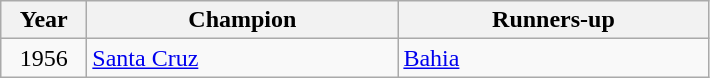<table class="wikitable">
<tr>
<th width=50>Year</th>
<th width=200>Champion</th>
<th width=200>Runners-up</th>
</tr>
<tr>
<td align=center>1956</td>
<td> <a href='#'>Santa Cruz</a></td>
<td> <a href='#'>Bahia</a></td>
</tr>
</table>
